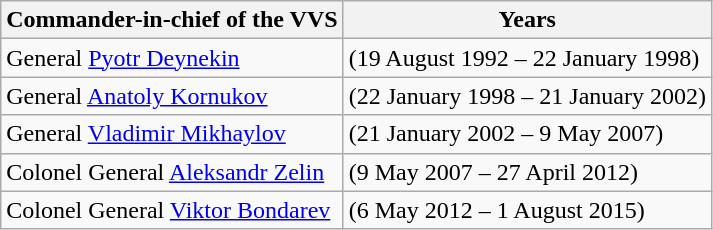<table class="wikitable">
<tr>
<th>Commander-in-chief of the VVS</th>
<th>Years</th>
</tr>
<tr>
<td>General <a href='#'>Pyotr Deynekin</a></td>
<td>(19 August 1992 – 22 January 1998)</td>
</tr>
<tr>
<td>General <a href='#'>Anatoly Kornukov</a></td>
<td>(22 January 1998 – 21 January 2002)</td>
</tr>
<tr>
<td>General <a href='#'>Vladimir Mikhaylov</a></td>
<td>(21 January 2002 – 9 May 2007)</td>
</tr>
<tr>
<td>Colonel General <a href='#'>Aleksandr Zelin</a></td>
<td>(9 May 2007 – 27 April 2012)</td>
</tr>
<tr>
<td>Colonel General <a href='#'>Viktor Bondarev</a></td>
<td>(6 May 2012 – 1 August 2015)</td>
</tr>
</table>
